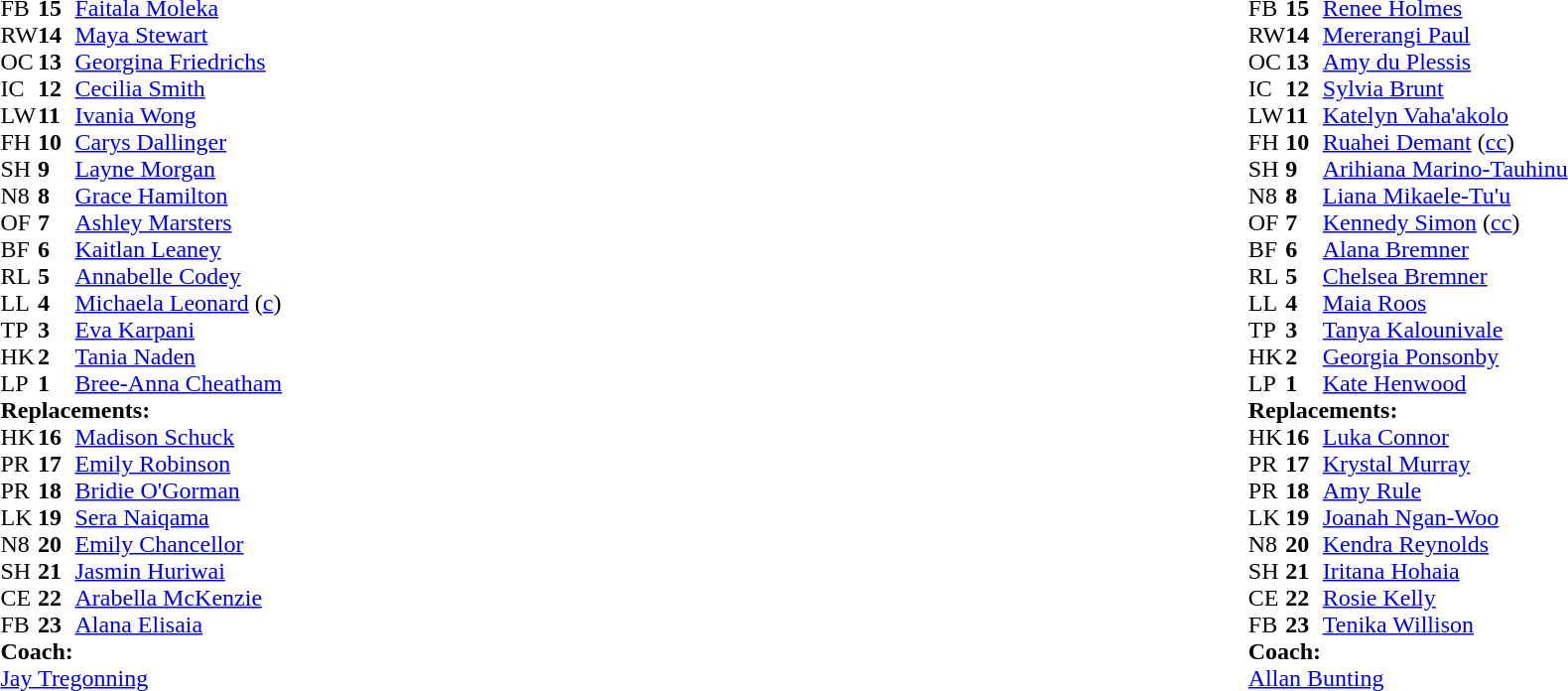<table style="width:100%">
<tr>
<td style="vertical-align:top; width:50%"><br><table cellspacing="0" cellpadding="0">
<tr>
<th width="25"></th>
<th width="25"></th>
</tr>
<tr>
<td>FB</td>
<td><strong>15</strong></td>
<td><a href='#'>Faitala Moleka</a></td>
</tr>
<tr>
<td>RW</td>
<td><strong>14</strong></td>
<td><a href='#'>Maya Stewart</a></td>
<td></td>
<td></td>
</tr>
<tr>
<td>OC</td>
<td><strong>13</strong></td>
<td><a href='#'>Georgina Friedrichs</a></td>
</tr>
<tr>
<td>IC</td>
<td><strong>12</strong></td>
<td><a href='#'>Cecilia Smith</a></td>
</tr>
<tr>
<td>LW</td>
<td><strong>11</strong></td>
<td><a href='#'>Ivania Wong</a></td>
</tr>
<tr>
<td>FH</td>
<td><strong>10</strong></td>
<td><a href='#'>Carys Dallinger</a></td>
<td></td>
<td></td>
</tr>
<tr>
<td>SH</td>
<td><strong>9</strong></td>
<td><a href='#'>Layne Morgan</a></td>
<td></td>
<td></td>
</tr>
<tr>
<td>N8</td>
<td><strong>8</strong></td>
<td><a href='#'>Grace Hamilton</a></td>
</tr>
<tr>
<td>OF</td>
<td><strong>7</strong></td>
<td><a href='#'>Ashley Marsters</a></td>
</tr>
<tr>
<td>BF</td>
<td><strong>6</strong></td>
<td><a href='#'>Kaitlan Leaney</a></td>
<td></td>
<td></td>
</tr>
<tr>
<td>RL</td>
<td><strong>5</strong></td>
<td><a href='#'>Annabelle Codey</a></td>
<td></td>
<td></td>
</tr>
<tr>
<td>LL</td>
<td><strong>4</strong></td>
<td><a href='#'>Michaela Leonard</a> (<a href='#'>c</a>)</td>
</tr>
<tr>
<td>TP</td>
<td><strong>3</strong></td>
<td><a href='#'>Eva Karpani</a></td>
<td></td>
<td></td>
</tr>
<tr>
<td>HK</td>
<td><strong>2</strong></td>
<td><a href='#'>Tania Naden</a></td>
<td></td>
<td></td>
</tr>
<tr>
<td>LP</td>
<td><strong>1</strong></td>
<td><a href='#'>Bree-Anna Cheatham</a></td>
<td></td>
<td></td>
</tr>
<tr>
<td colspan=3><strong>Replacements:</strong></td>
</tr>
<tr>
<td>HK</td>
<td><strong>16</strong></td>
<td><a href='#'>Madison Schuck</a></td>
<td></td>
<td></td>
</tr>
<tr>
<td>PR</td>
<td><strong>17</strong></td>
<td><a href='#'>Emily Robinson</a></td>
<td></td>
<td></td>
</tr>
<tr>
<td>PR</td>
<td><strong>18</strong></td>
<td><a href='#'>Bridie O'Gorman</a></td>
<td></td>
<td></td>
</tr>
<tr>
<td>LK</td>
<td><strong>19</strong></td>
<td><a href='#'>Sera Naiqama</a></td>
<td></td>
<td></td>
</tr>
<tr>
<td>N8</td>
<td><strong>20</strong></td>
<td><a href='#'>Emily Chancellor</a></td>
<td></td>
<td></td>
</tr>
<tr>
<td>SH</td>
<td><strong>21</strong></td>
<td><a href='#'>Jasmin Huriwai</a></td>
<td></td>
<td></td>
</tr>
<tr>
<td>CE</td>
<td><strong>22</strong></td>
<td><a href='#'>Arabella McKenzie</a></td>
<td></td>
<td></td>
</tr>
<tr>
<td>FB</td>
<td><strong>23</strong></td>
<td><a href='#'>Alana Elisaia</a></td>
<td></td>
<td></td>
</tr>
<tr>
<td colspan=3><strong>Coach:</strong></td>
</tr>
<tr>
<td colspan="4"> <a href='#'>Jay Tregonning</a></td>
</tr>
</table>
</td>
<td style="vertical-align:top"></td>
<td style="vertical-align:top; width:50%"><br><table cellspacing="0" cellpadding="0" style="margin:auto">
<tr>
<th width="25"></th>
<th width="25"></th>
</tr>
<tr>
<td>FB</td>
<td><strong>15</strong></td>
<td><a href='#'>Renee Holmes</a></td>
<td></td>
<td></td>
</tr>
<tr>
<td>RW</td>
<td><strong>14</strong></td>
<td><a href='#'>Mererangi Paul</a></td>
</tr>
<tr>
<td>OC</td>
<td><strong>13</strong></td>
<td><a href='#'>Amy du Plessis</a></td>
</tr>
<tr>
<td>IC</td>
<td><strong>12</strong></td>
<td><a href='#'>Sylvia Brunt</a></td>
<td></td>
<td></td>
</tr>
<tr>
<td>LW</td>
<td><strong>11</strong></td>
<td><a href='#'>Katelyn Vaha'akolo</a></td>
</tr>
<tr>
<td>FH</td>
<td><strong>10</strong></td>
<td><a href='#'>Ruahei Demant</a>  (<a href='#'>cc</a>)</td>
</tr>
<tr>
<td>SH</td>
<td><strong>9</strong></td>
<td><a href='#'>Arihiana Marino-Tauhinu</a></td>
<td></td>
<td></td>
</tr>
<tr>
<td>N8</td>
<td><strong>8</strong></td>
<td><a href='#'>Liana Mikaele-Tu'u</a></td>
</tr>
<tr>
<td>OF</td>
<td><strong>7</strong></td>
<td><a href='#'>Kennedy Simon</a> (<a href='#'>cc</a>)</td>
<td></td>
<td></td>
</tr>
<tr>
<td>BF</td>
<td><strong>6</strong></td>
<td><a href='#'>Alana Bremner</a></td>
</tr>
<tr>
<td>RL</td>
<td><strong>5</strong></td>
<td><a href='#'>Chelsea Bremner</a></td>
<td></td>
<td></td>
</tr>
<tr>
<td>LL</td>
<td><strong>4</strong></td>
<td><a href='#'>Maia Roos</a></td>
</tr>
<tr>
<td>TP</td>
<td><strong>3</strong></td>
<td><a href='#'>Tanya Kalounivale</a></td>
<td></td>
<td></td>
</tr>
<tr>
<td>HK</td>
<td><strong>2</strong></td>
<td><a href='#'>Georgia Ponsonby</a></td>
<td></td>
<td></td>
</tr>
<tr>
<td>LP</td>
<td><strong>1</strong></td>
<td><a href='#'>Kate Henwood</a></td>
<td></td>
<td></td>
</tr>
<tr>
<td colspan=3><strong>Replacements:</strong></td>
</tr>
<tr>
<td>HK</td>
<td><strong>16</strong></td>
<td><a href='#'>Luka Connor</a></td>
<td></td>
<td></td>
</tr>
<tr>
<td>PR</td>
<td><strong>17</strong></td>
<td><a href='#'>Krystal Murray</a></td>
<td></td>
<td></td>
</tr>
<tr>
<td>PR</td>
<td><strong>18</strong></td>
<td><a href='#'>Amy Rule</a></td>
<td></td>
<td></td>
</tr>
<tr>
<td>LK</td>
<td><strong>19</strong></td>
<td><a href='#'>Joanah Ngan-Woo</a></td>
<td></td>
<td></td>
</tr>
<tr>
<td>N8</td>
<td><strong>20</strong></td>
<td><a href='#'>Kendra Reynolds</a></td>
<td></td>
<td></td>
</tr>
<tr>
<td>SH</td>
<td><strong>21</strong></td>
<td><a href='#'>Iritana Hohaia</a></td>
<td></td>
<td></td>
</tr>
<tr>
<td>CE</td>
<td><strong>22</strong></td>
<td><a href='#'>Rosie Kelly</a></td>
<td></td>
<td></td>
</tr>
<tr>
<td>FB</td>
<td><strong>23</strong></td>
<td><a href='#'>Tenika Willison</a></td>
<td></td>
<td></td>
</tr>
<tr>
<td colspan=3><strong>Coach:</strong></td>
</tr>
<tr>
<td colspan="4"> <a href='#'>Allan Bunting</a></td>
</tr>
</table>
</td>
</tr>
</table>
